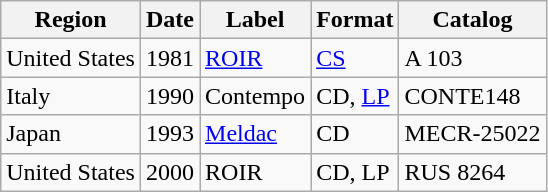<table class="wikitable">
<tr>
<th>Region</th>
<th>Date</th>
<th>Label</th>
<th>Format</th>
<th>Catalog</th>
</tr>
<tr>
<td>United States</td>
<td>1981</td>
<td><a href='#'>ROIR</a></td>
<td><a href='#'>CS</a></td>
<td>A 103</td>
</tr>
<tr>
<td>Italy</td>
<td>1990</td>
<td>Contempo</td>
<td>CD, <a href='#'>LP</a></td>
<td>CONTE148</td>
</tr>
<tr>
<td>Japan</td>
<td>1993</td>
<td><a href='#'>Meldac</a></td>
<td>CD</td>
<td>MECR-25022</td>
</tr>
<tr>
<td>United States</td>
<td>2000</td>
<td>ROIR</td>
<td>CD, LP</td>
<td>RUS 8264</td>
</tr>
</table>
